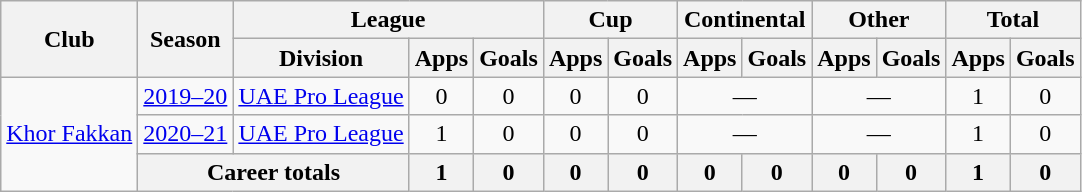<table class="wikitable" style="text-align: center">
<tr>
<th rowspan="2">Club</th>
<th rowspan="2">Season</th>
<th colspan="3">League</th>
<th colspan="2">Cup</th>
<th colspan="2">Continental</th>
<th colspan="2">Other</th>
<th colspan="2">Total</th>
</tr>
<tr>
<th>Division</th>
<th>Apps</th>
<th>Goals</th>
<th>Apps</th>
<th>Goals</th>
<th>Apps</th>
<th>Goals</th>
<th>Apps</th>
<th>Goals</th>
<th>Apps</th>
<th>Goals</th>
</tr>
<tr>
<td rowspan=3><a href='#'>Khor Fakkan</a></td>
<td><a href='#'>2019–20</a></td>
<td><a href='#'>UAE Pro League</a></td>
<td>0</td>
<td>0</td>
<td>0</td>
<td>0</td>
<td colspan="2">—</td>
<td colspan="2">—</td>
<td>1</td>
<td>0</td>
</tr>
<tr>
<td><a href='#'>2020–21</a></td>
<td><a href='#'>UAE Pro League</a></td>
<td>1</td>
<td>0</td>
<td>0</td>
<td>0</td>
<td colspan="2">—</td>
<td colspan="2">—</td>
<td>1</td>
<td>0</td>
</tr>
<tr>
<th colspan=2>Career totals</th>
<th>1</th>
<th>0</th>
<th>0</th>
<th>0</th>
<th>0</th>
<th>0</th>
<th>0</th>
<th>0</th>
<th>1</th>
<th>0</th>
</tr>
</table>
